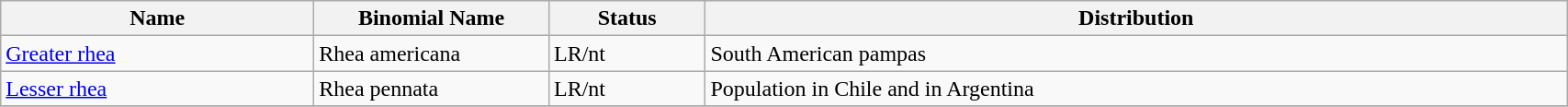<table class="wikitable" style="width:90%">
<tr>
<th style="width:20%">Name</th>
<th style="width:15%">Binomial Name</th>
<th style="width:10%">Status</th>
<th>Distribution</th>
</tr>
<tr>
<td><a href='#'>Greater rhea</a></td>
<td>Rhea americana</td>
<td>LR/nt</td>
<td>South American pampas</td>
</tr>
<tr>
<td><a href='#'>Lesser rhea</a></td>
<td>Rhea pennata</td>
<td>LR/nt</td>
<td>Population in Chile and in Argentina</td>
</tr>
<tr>
</tr>
</table>
